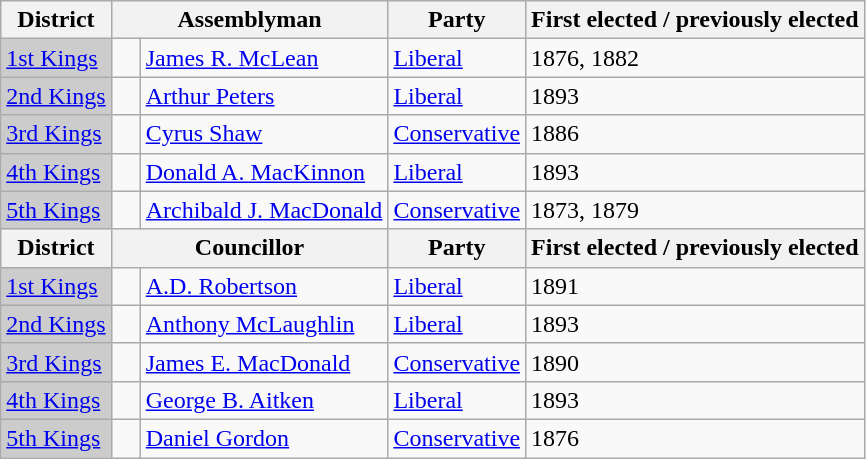<table class="wikitable sortable">
<tr>
<th>District</th>
<th colspan="2">Assemblyman</th>
<th>Party</th>
<th>First elected / previously elected</th>
</tr>
<tr>
<td bgcolor="CCCCCC"><a href='#'>1st Kings</a></td>
<td>   </td>
<td><a href='#'>James R. McLean</a></td>
<td><a href='#'>Liberal</a></td>
<td>1876, 1882</td>
</tr>
<tr>
<td bgcolor="CCCCCC"><a href='#'>2nd Kings</a></td>
<td>   </td>
<td><a href='#'>Arthur Peters</a></td>
<td><a href='#'>Liberal</a></td>
<td>1893</td>
</tr>
<tr>
<td bgcolor="CCCCCC"><a href='#'>3rd Kings</a></td>
<td>   </td>
<td><a href='#'>Cyrus Shaw</a></td>
<td><a href='#'>Conservative</a></td>
<td>1886</td>
</tr>
<tr>
<td bgcolor="CCCCCC"><a href='#'>4th Kings</a></td>
<td>   </td>
<td><a href='#'>Donald A. MacKinnon</a></td>
<td><a href='#'>Liberal</a></td>
<td>1893</td>
</tr>
<tr>
<td bgcolor="CCCCCC"><a href='#'>5th Kings</a></td>
<td>   </td>
<td><a href='#'>Archibald J. MacDonald</a></td>
<td><a href='#'>Conservative</a></td>
<td>1873, 1879</td>
</tr>
<tr>
<th>District</th>
<th colspan="2">Councillor</th>
<th>Party</th>
<th>First elected / previously elected</th>
</tr>
<tr>
<td bgcolor="CCCCCC"><a href='#'>1st Kings</a></td>
<td>   </td>
<td><a href='#'>A.D. Robertson</a></td>
<td><a href='#'>Liberal</a></td>
<td>1891</td>
</tr>
<tr>
<td bgcolor="CCCCCC"><a href='#'>2nd Kings</a></td>
<td>   </td>
<td><a href='#'>Anthony McLaughlin</a></td>
<td><a href='#'>Liberal</a></td>
<td>1893</td>
</tr>
<tr>
<td bgcolor="CCCCCC"><a href='#'>3rd Kings</a></td>
<td>   </td>
<td><a href='#'>James E. MacDonald</a></td>
<td><a href='#'>Conservative</a></td>
<td>1890</td>
</tr>
<tr>
<td bgcolor="CCCCCC"><a href='#'>4th Kings</a></td>
<td>   </td>
<td><a href='#'>George B. Aitken</a></td>
<td><a href='#'>Liberal</a></td>
<td>1893</td>
</tr>
<tr>
<td bgcolor="CCCCCC"><a href='#'>5th Kings</a></td>
<td>   </td>
<td><a href='#'>Daniel Gordon</a></td>
<td><a href='#'>Conservative</a></td>
<td>1876</td>
</tr>
</table>
